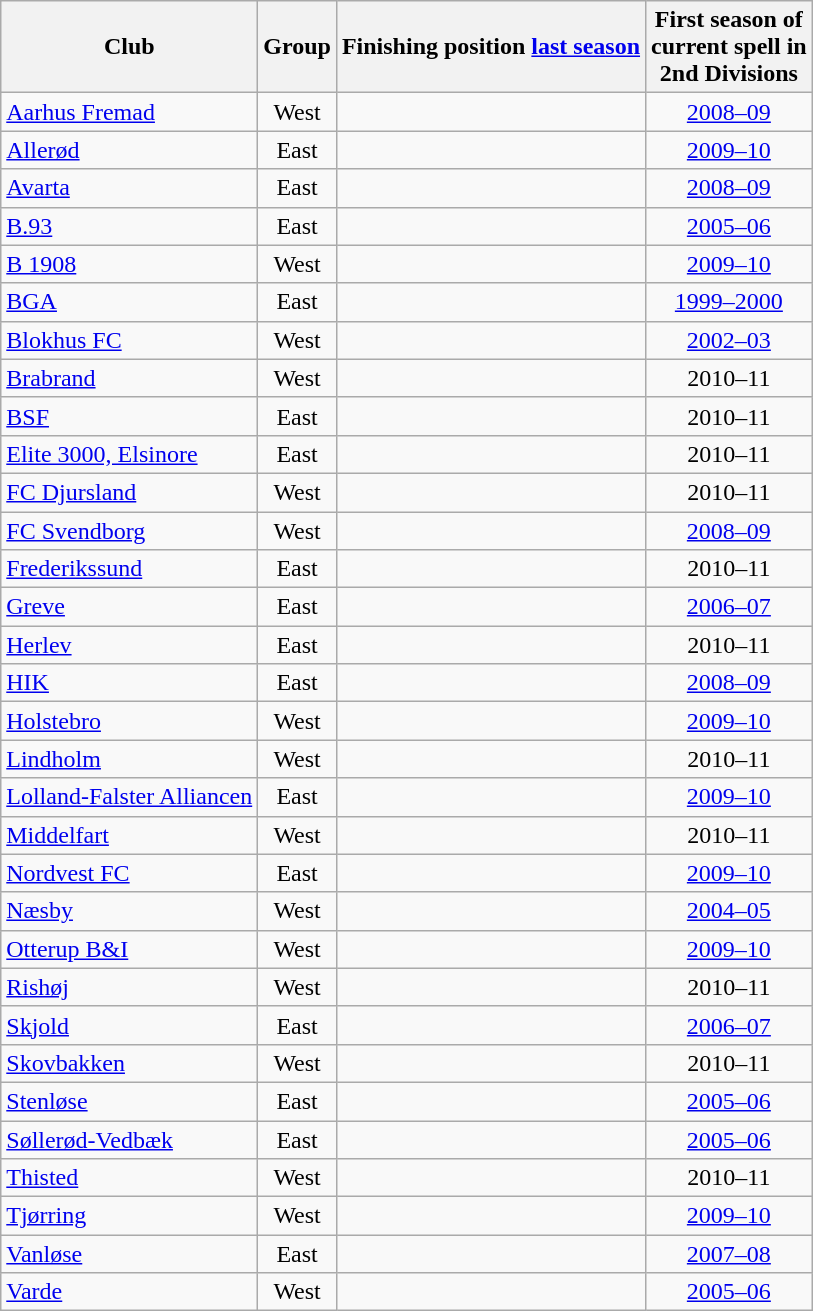<table class="wikitable sortable" style="text-align:center;">
<tr>
<th>Club</th>
<th>Group</th>
<th>Finishing position <a href='#'>last season</a></th>
<th>First season of<br>current spell in<br>2nd Divisions</th>
</tr>
<tr>
<td style="text-align:left;"><a href='#'>Aarhus Fremad</a></td>
<td>West</td>
<td></td>
<td><a href='#'>2008–09</a></td>
</tr>
<tr>
<td style="text-align:left;"><a href='#'>Allerød</a></td>
<td>East</td>
<td></td>
<td><a href='#'>2009–10</a></td>
</tr>
<tr>
<td style="text-align:left;"><a href='#'>Avarta</a></td>
<td>East</td>
<td></td>
<td><a href='#'>2008–09</a></td>
</tr>
<tr>
<td style="text-align:left;"><a href='#'>B.93</a></td>
<td>East</td>
<td></td>
<td><a href='#'>2005–06</a></td>
</tr>
<tr>
<td style="text-align:left;"><a href='#'>B 1908</a></td>
<td>West</td>
<td></td>
<td><a href='#'>2009–10</a></td>
</tr>
<tr>
<td style="text-align:left;"><a href='#'>BGA</a></td>
<td>East</td>
<td></td>
<td><a href='#'>1999–2000</a></td>
</tr>
<tr>
<td style="text-align:left;"><a href='#'>Blokhus FC</a></td>
<td>West</td>
<td></td>
<td><a href='#'>2002–03</a></td>
</tr>
<tr>
<td style="text-align:left;"><a href='#'>Brabrand</a></td>
<td>West</td>
<td></td>
<td>2010–11</td>
</tr>
<tr>
<td style="text-align:left;"><a href='#'>BSF</a></td>
<td>East</td>
<td></td>
<td>2010–11</td>
</tr>
<tr>
<td style="text-align:left;"><a href='#'>Elite 3000, Elsinore</a></td>
<td>East</td>
<td></td>
<td>2010–11</td>
</tr>
<tr>
<td style="text-align:left;"><a href='#'>FC Djursland</a></td>
<td>West</td>
<td></td>
<td>2010–11</td>
</tr>
<tr>
<td style="text-align:left;"><a href='#'>FC Svendborg</a></td>
<td>West</td>
<td></td>
<td><a href='#'>2008–09</a></td>
</tr>
<tr>
<td style="text-align:left;"><a href='#'>Frederikssund</a></td>
<td>East</td>
<td></td>
<td>2010–11</td>
</tr>
<tr>
<td style="text-align:left;"><a href='#'>Greve</a></td>
<td>East</td>
<td></td>
<td><a href='#'>2006–07</a></td>
</tr>
<tr>
<td style="text-align:left;"><a href='#'>Herlev</a></td>
<td>East</td>
<td></td>
<td>2010–11</td>
</tr>
<tr>
<td style="text-align:left;"><a href='#'>HIK</a></td>
<td>East</td>
<td></td>
<td><a href='#'>2008–09</a></td>
</tr>
<tr>
<td style="text-align:left;"><a href='#'>Holstebro</a></td>
<td>West</td>
<td></td>
<td><a href='#'>2009–10</a></td>
</tr>
<tr>
<td style="text-align:left;"><a href='#'>Lindholm</a></td>
<td>West</td>
<td></td>
<td>2010–11</td>
</tr>
<tr>
<td style="text-align:left;"><a href='#'>Lolland-Falster Alliancen</a></td>
<td>East</td>
<td></td>
<td><a href='#'>2009–10</a></td>
</tr>
<tr>
<td style="text-align:left;"><a href='#'>Middelfart</a></td>
<td>West</td>
<td></td>
<td>2010–11</td>
</tr>
<tr>
<td style="text-align:left;"><a href='#'>Nordvest FC</a></td>
<td>East</td>
<td></td>
<td><a href='#'>2009–10</a></td>
</tr>
<tr>
<td style="text-align:left;"><a href='#'>Næsby</a></td>
<td>West</td>
<td></td>
<td><a href='#'>2004–05</a></td>
</tr>
<tr>
<td style="text-align:left;"><a href='#'>Otterup B&I</a></td>
<td>West</td>
<td></td>
<td><a href='#'>2009–10</a></td>
</tr>
<tr>
<td style="text-align:left;"><a href='#'>Rishøj</a></td>
<td>West</td>
<td></td>
<td>2010–11</td>
</tr>
<tr>
<td style="text-align:left;"><a href='#'>Skjold</a></td>
<td>East</td>
<td></td>
<td><a href='#'>2006–07</a></td>
</tr>
<tr>
<td style="text-align:left;"><a href='#'>Skovbakken</a></td>
<td>West</td>
<td></td>
<td>2010–11</td>
</tr>
<tr>
<td style="text-align:left;"><a href='#'>Stenløse</a></td>
<td>East</td>
<td></td>
<td><a href='#'>2005–06</a></td>
</tr>
<tr>
<td style="text-align:left;"><a href='#'>Søllerød-Vedbæk</a></td>
<td>East</td>
<td></td>
<td><a href='#'>2005–06</a></td>
</tr>
<tr>
<td style="text-align:left;"><a href='#'>Thisted</a></td>
<td>West</td>
<td></td>
<td>2010–11</td>
</tr>
<tr>
<td style="text-align:left;"><a href='#'>Tjørring</a></td>
<td>West</td>
<td></td>
<td><a href='#'>2009–10</a></td>
</tr>
<tr>
<td style="text-align:left;"><a href='#'>Vanløse</a></td>
<td>East</td>
<td></td>
<td><a href='#'>2007–08</a></td>
</tr>
<tr>
<td style="text-align:left;"><a href='#'>Varde</a></td>
<td>West</td>
<td></td>
<td><a href='#'>2005–06</a></td>
</tr>
</table>
